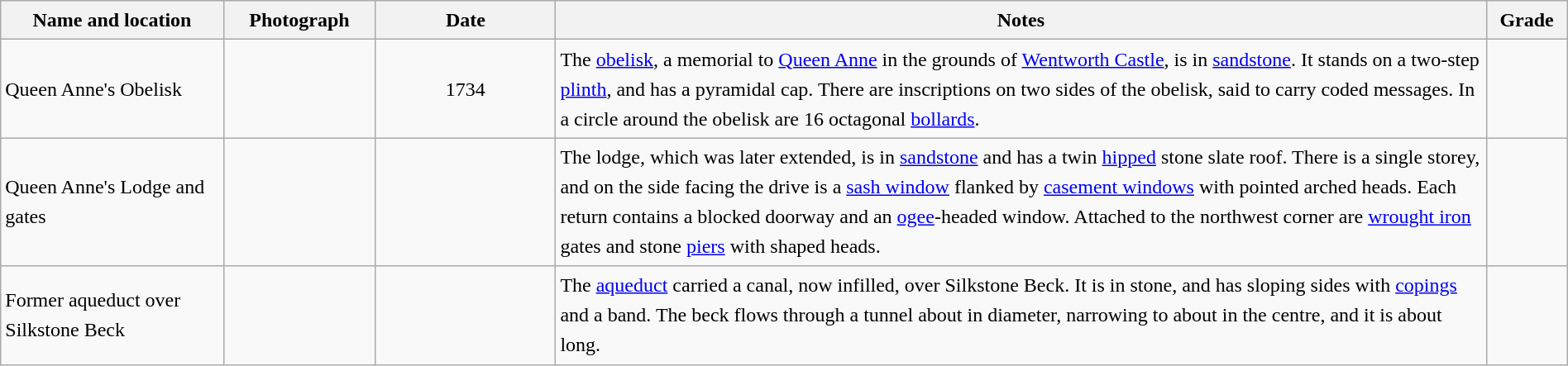<table class="wikitable sortable plainrowheaders" style="width:100%; border:0; text-align:left; line-height:150%;">
<tr>
<th scope="col"  style="width:150px">Name and location</th>
<th scope="col"  style="width:100px" class="unsortable">Photograph</th>
<th scope="col"  style="width:120px">Date</th>
<th scope="col"  style="width:650px" class="unsortable">Notes</th>
<th scope="col"  style="width:50px">Grade</th>
</tr>
<tr>
<td>Queen Anne's Obelisk<br><small></small></td>
<td></td>
<td align="center">1734</td>
<td>The <a href='#'>obelisk</a>, a memorial to <a href='#'>Queen Anne</a> in the grounds of <a href='#'>Wentworth Castle</a>, is in <a href='#'>sandstone</a>.  It stands on a two-step <a href='#'>plinth</a>, and has a pyramidal cap.  There are inscriptions on two sides of the obelisk, said to carry coded messages.  In a circle around the obelisk are 16 octagonal <a href='#'>bollards</a>.</td>
<td align="center" ></td>
</tr>
<tr>
<td>Queen Anne's Lodge and gates<br><small></small></td>
<td></td>
<td align="center"></td>
<td>The lodge, which was later extended, is in <a href='#'>sandstone</a> and has a twin <a href='#'>hipped</a> stone slate roof.  There is a single storey, and on the side facing the drive is a <a href='#'>sash window</a> flanked by <a href='#'>casement windows</a> with pointed arched heads.  Each return contains a blocked doorway and an <a href='#'>ogee</a>-headed window.  Attached to the northwest corner are <a href='#'>wrought iron</a> gates and stone <a href='#'>piers</a> with shaped heads.</td>
<td align="center" ></td>
</tr>
<tr>
<td>Former aqueduct over Silkstone Beck<br><small></small></td>
<td></td>
<td align="center"></td>
<td>The <a href='#'>aqueduct</a> carried a canal, now infilled, over Silkstone Beck.  It is in stone, and has sloping sides with <a href='#'>copings</a> and a band.  The beck flows through a tunnel about  in diameter, narrowing to about  in the centre, and it is about  long.</td>
<td align="center" ></td>
</tr>
<tr>
</tr>
</table>
